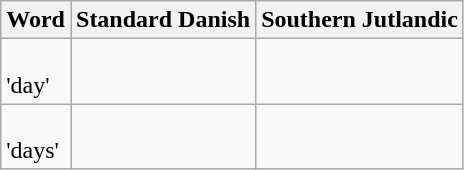<table class="wikitable">
<tr>
<th scope="col">Word</th>
<th scope="col">Standard Danish</th>
<th scope="col">Southern Jutlandic</th>
</tr>
<tr>
<td> <br>'day'</td>
<td></td>
<td></td>
</tr>
<tr>
<td> <br>'days'</td>
<td></td>
<td></td>
</tr>
</table>
